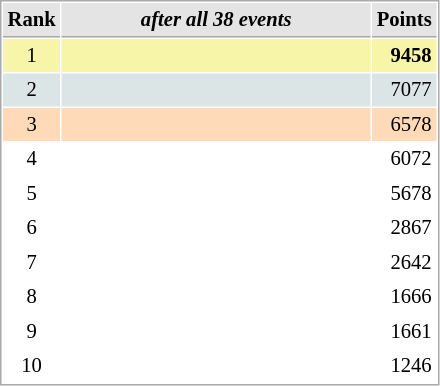<table cellspacing="1" cellpadding="3" style="border:1px solid #AAAAAA; font-size:86%;">
<tr bgcolor="#E4E4E4">
<th style="border-bottom:1px solid #AAAAAA" width=10>Rank</th>
<th style="border-bottom:1px solid #AAAAAA" width=200><em>after all 38 events</em></th>
<th style="border-bottom:1px solid #AAAAAA" width=20 align=right>Points</th>
</tr>
<tr style="background:#f7f6a8;">
<td align=center>1</td>
<td><strong></strong></td>
<td align=right><strong>9458</strong></td>
</tr>
<tr style="background:#dce5e5;">
<td align=center>2</td>
<td></td>
<td align=right>7077</td>
</tr>
<tr style="background:#ffdab9;">
<td align=center>3</td>
<td></td>
<td align=right>6578</td>
</tr>
<tr>
<td align=center>4</td>
<td></td>
<td align=right>6072</td>
</tr>
<tr>
<td align=center>5</td>
<td></td>
<td align=right>5678</td>
</tr>
<tr>
<td align=center>6</td>
<td>  </td>
<td align=right>2867</td>
</tr>
<tr>
<td align=center>7</td>
<td></td>
<td align=right>2642</td>
</tr>
<tr>
<td align=center>8</td>
<td></td>
<td align=right>1666</td>
</tr>
<tr>
<td align=center>9</td>
<td></td>
<td align=right>1661</td>
</tr>
<tr>
<td align=center>10</td>
<td></td>
<td align=right>1246</td>
</tr>
</table>
